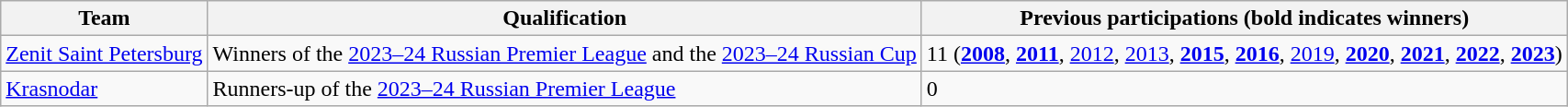<table class="wikitable">
<tr>
<th>Team</th>
<th>Qualification</th>
<th>Previous participations (bold indicates winners)</th>
</tr>
<tr>
<td><a href='#'>Zenit Saint Petersburg</a></td>
<td>Winners of the <a href='#'>2023–24 Russian Premier League</a> and the <a href='#'>2023–24 Russian Cup</a></td>
<td>11 (<strong><a href='#'>2008</a></strong>, <strong><a href='#'>2011</a></strong>, <a href='#'>2012</a>, <a href='#'>2013</a>, <strong><a href='#'>2015</a></strong>, <strong><a href='#'>2016</a></strong>, <a href='#'>2019</a>, <strong><a href='#'>2020</a></strong>, <strong><a href='#'>2021</a></strong>, <strong><a href='#'>2022</a></strong>, <strong><a href='#'>2023</a></strong>)</td>
</tr>
<tr>
<td><a href='#'>Krasnodar</a></td>
<td>Runners-up of the <a href='#'>2023–24 Russian Premier League</a></td>
<td>0</td>
</tr>
</table>
